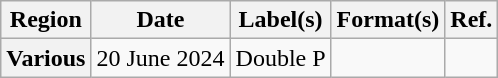<table class="wikitable plainrowheaders">
<tr>
<th scope="col">Region</th>
<th scope="col">Date</th>
<th scope="col">Label(s)</th>
<th scope="col">Format(s)</th>
<th scope="col">Ref.</th>
</tr>
<tr>
<th scope="row">Various</th>
<td>20 June 2024</td>
<td>Double P</td>
<td></td>
<td style="text-align: center"></td>
</tr>
</table>
